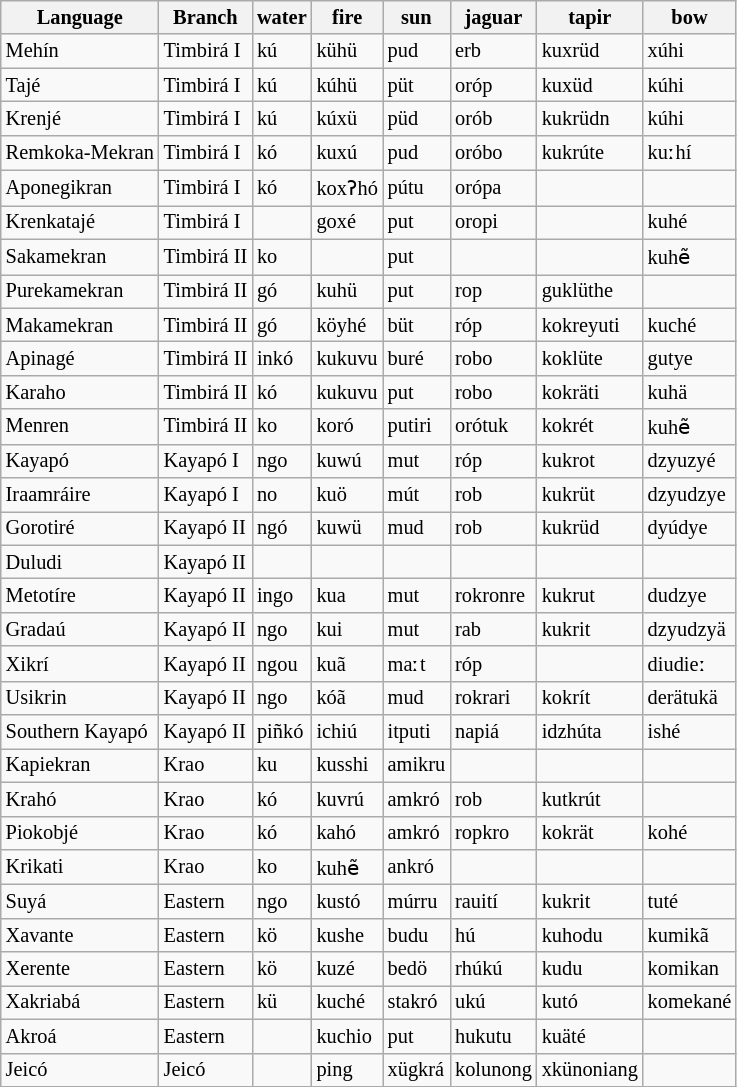<table class="wikitable sortable" style="font-size: 85%">
<tr>
<th>Language</th>
<th>Branch</th>
<th>water</th>
<th>fire</th>
<th>sun</th>
<th>jaguar</th>
<th>tapir</th>
<th>bow</th>
</tr>
<tr>
<td>Mehín</td>
<td>Timbirá I</td>
<td>kú</td>
<td>kühü</td>
<td>pud</td>
<td>erb</td>
<td>kuxrüd</td>
<td>xúhi</td>
</tr>
<tr>
<td>Tajé</td>
<td>Timbirá I</td>
<td>kú</td>
<td>kúhü</td>
<td>püt</td>
<td>oróp</td>
<td>kuxüd</td>
<td>kúhi</td>
</tr>
<tr>
<td>Krenjé</td>
<td>Timbirá I</td>
<td>kú</td>
<td>kúxü</td>
<td>püd</td>
<td>orób</td>
<td>kukrüdn</td>
<td>kúhi</td>
</tr>
<tr>
<td>Remkoka-Mekran</td>
<td>Timbirá I</td>
<td>kó</td>
<td>kuxú</td>
<td>pud</td>
<td>oróbo</td>
<td>kukrúte</td>
<td>kuːhí</td>
</tr>
<tr>
<td>Aponegikran</td>
<td>Timbirá I</td>
<td>kó</td>
<td>koxʔhó</td>
<td>pútu</td>
<td>orópa</td>
<td></td>
<td></td>
</tr>
<tr>
<td>Krenkatajé</td>
<td>Timbirá I</td>
<td></td>
<td>goxé</td>
<td>put</td>
<td>oropi</td>
<td></td>
<td>kuhé</td>
</tr>
<tr>
<td>Sakamekran</td>
<td>Timbirá II</td>
<td>ko</td>
<td></td>
<td>put</td>
<td></td>
<td></td>
<td>kuhẽ</td>
</tr>
<tr>
<td>Purekamekran</td>
<td>Timbirá II</td>
<td>gó</td>
<td>kuhü</td>
<td>put</td>
<td>rop</td>
<td>guklüthe</td>
<td></td>
</tr>
<tr>
<td>Makamekran</td>
<td>Timbirá II</td>
<td>gó</td>
<td>köyhé</td>
<td>büt</td>
<td>róp</td>
<td>kokreyuti</td>
<td>kuché</td>
</tr>
<tr>
<td>Apinagé</td>
<td>Timbirá II</td>
<td>inkó</td>
<td>kukuvu</td>
<td>buré</td>
<td>robo</td>
<td>koklüte</td>
<td>gutye</td>
</tr>
<tr>
<td>Karaho</td>
<td>Timbirá II</td>
<td>kó</td>
<td>kukuvu</td>
<td>put</td>
<td>robo</td>
<td>kokräti</td>
<td>kuhä</td>
</tr>
<tr>
<td>Menren</td>
<td>Timbirá II</td>
<td>ko</td>
<td>koró</td>
<td>putiri</td>
<td>orótuk</td>
<td>kokrét</td>
<td>kuhẽ</td>
</tr>
<tr>
<td>Kayapó</td>
<td>Kayapó I</td>
<td>ngo</td>
<td>kuwú</td>
<td>mut</td>
<td>róp</td>
<td>kukrot</td>
<td>dzyuzyé</td>
</tr>
<tr>
<td>Iraamráire</td>
<td>Kayapó I</td>
<td>no</td>
<td>kuö</td>
<td>mút</td>
<td>rob</td>
<td>kukrüt</td>
<td>dzyudzye</td>
</tr>
<tr>
<td>Gorotiré</td>
<td>Kayapó II</td>
<td>ngó</td>
<td>kuwü</td>
<td>mud</td>
<td>rob</td>
<td>kukrüd</td>
<td>dyúdye</td>
</tr>
<tr>
<td>Duludi</td>
<td>Kayapó II</td>
<td></td>
<td></td>
<td></td>
<td></td>
<td></td>
<td></td>
</tr>
<tr>
<td>Metotíre</td>
<td>Kayapó II</td>
<td>ingo</td>
<td>kua</td>
<td>mut</td>
<td>rokronre</td>
<td>kukrut</td>
<td>dudzye</td>
</tr>
<tr>
<td>Gradaú</td>
<td>Kayapó II</td>
<td>ngo</td>
<td>kui</td>
<td>mut</td>
<td>rab</td>
<td>kukrit</td>
<td>dzyudzyä</td>
</tr>
<tr>
<td>Xikrí</td>
<td>Kayapó II</td>
<td>ngou</td>
<td>kuã</td>
<td>maːt</td>
<td>róp</td>
<td></td>
<td>diudieː</td>
</tr>
<tr>
<td>Usikrin</td>
<td>Kayapó II</td>
<td>ngo</td>
<td>kóã</td>
<td>mud</td>
<td>rokrari</td>
<td>kokrít</td>
<td>derätukä</td>
</tr>
<tr>
<td>Southern Kayapó</td>
<td>Kayapó II</td>
<td>piñkó</td>
<td>ichiú</td>
<td>itputi</td>
<td>napiá</td>
<td>idzhúta</td>
<td>ishé</td>
</tr>
<tr>
<td>Kapiekran</td>
<td>Krao</td>
<td>ku</td>
<td>kusshi</td>
<td>amikru</td>
<td></td>
<td></td>
<td></td>
</tr>
<tr>
<td>Krahó</td>
<td>Krao</td>
<td>kó</td>
<td>kuvrú</td>
<td>amkró</td>
<td>rob</td>
<td>kutkrút</td>
<td></td>
</tr>
<tr>
<td>Piokobjé</td>
<td>Krao</td>
<td>kó</td>
<td>kahó</td>
<td>amkró</td>
<td>ropkro</td>
<td>kokrät</td>
<td>kohé</td>
</tr>
<tr>
<td>Krikati</td>
<td>Krao</td>
<td>ko</td>
<td>kuhẽ</td>
<td>ankró</td>
<td></td>
<td></td>
<td></td>
</tr>
<tr>
<td>Suyá</td>
<td>Eastern</td>
<td>ngo</td>
<td>kustó</td>
<td>múrru</td>
<td>rauití</td>
<td>kukrit</td>
<td>tuté</td>
</tr>
<tr>
<td>Xavante</td>
<td>Eastern</td>
<td>kö</td>
<td>kushe</td>
<td>budu</td>
<td>hú</td>
<td>kuhodu</td>
<td>kumikã</td>
</tr>
<tr>
<td>Xerente</td>
<td>Eastern</td>
<td>kö</td>
<td>kuzé</td>
<td>bedö</td>
<td>rhúkú</td>
<td>kudu</td>
<td>komikan</td>
</tr>
<tr>
<td>Xakriabá</td>
<td>Eastern</td>
<td>kü</td>
<td>kuché</td>
<td>stakró</td>
<td>ukú</td>
<td>kutó</td>
<td>komekané</td>
</tr>
<tr>
<td>Akroá</td>
<td>Eastern</td>
<td></td>
<td>kuchio</td>
<td>put</td>
<td>hukutu</td>
<td>kuäté</td>
<td></td>
</tr>
<tr>
<td>Jeicó</td>
<td>Jeicó</td>
<td></td>
<td>ping</td>
<td>xügkrá</td>
<td>kolunong</td>
<td>xkünoniang</td>
<td></td>
</tr>
</table>
